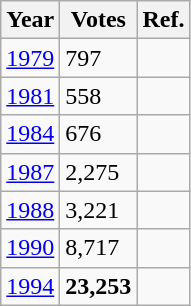<table class="wikitable">
<tr>
<th>Year</th>
<th>Votes</th>
<th>Ref.</th>
</tr>
<tr>
<td><a href='#'>1979</a></td>
<td>797<br></td>
<td></td>
</tr>
<tr>
<td><a href='#'>1981</a></td>
<td>558<br></td>
<td></td>
</tr>
<tr>
<td><a href='#'>1984</a></td>
<td>676<br></td>
<td></td>
</tr>
<tr>
<td><a href='#'>1987</a></td>
<td>2,275<br></td>
<td></td>
</tr>
<tr>
<td><a href='#'>1988</a></td>
<td>3,221<br></td>
<td></td>
</tr>
<tr>
<td><a href='#'>1990</a></td>
<td>8,717<br></td>
<td></td>
</tr>
<tr>
<td><a href='#'>1994</a></td>
<td><strong>23,253<br></strong></td>
<td></td>
</tr>
</table>
